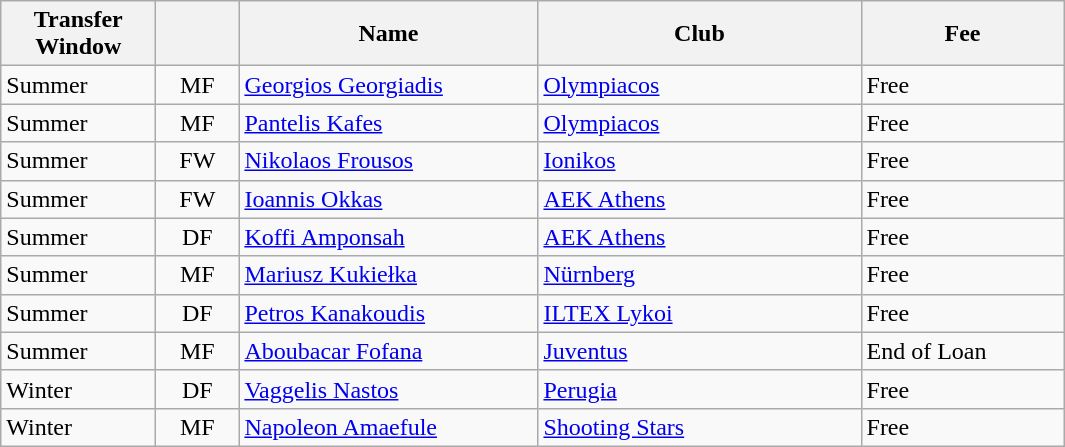<table class="wikitable plainrowheaders">
<tr>
<th scope="col" style="width:6em;">Transfer Window</th>
<th scope="col" style="width:3em;"></th>
<th scope="col" style="width:12em;">Name</th>
<th scope="col" style="width:13em;">Club</th>
<th scope="col" style="width:8em;">Fee</th>
</tr>
<tr>
<td>Summer</td>
<td align="center">MF</td>
<td> <a href='#'>Georgios Georgiadis</a></td>
<td> <a href='#'>Olympiacos</a></td>
<td>Free</td>
</tr>
<tr>
<td>Summer</td>
<td align="center">MF</td>
<td> <a href='#'>Pantelis Kafes</a></td>
<td> <a href='#'>Olympiacos</a></td>
<td>Free</td>
</tr>
<tr>
<td>Summer</td>
<td align="center">FW</td>
<td> <a href='#'>Nikolaos Frousos</a></td>
<td> <a href='#'>Ionikos</a></td>
<td>Free</td>
</tr>
<tr>
<td>Summer</td>
<td align="center">FW</td>
<td> <a href='#'>Ioannis Okkas</a></td>
<td> <a href='#'>AEK Athens</a></td>
<td>Free</td>
</tr>
<tr>
<td>Summer</td>
<td align="center">DF</td>
<td> <a href='#'>Koffi Amponsah</a></td>
<td> <a href='#'>AEK Athens</a></td>
<td>Free</td>
</tr>
<tr>
<td>Summer</td>
<td align="center">MF</td>
<td> <a href='#'>Mariusz Kukiełka</a></td>
<td> <a href='#'>Nürnberg</a></td>
<td>Free</td>
</tr>
<tr>
<td>Summer</td>
<td align="center">DF</td>
<td> <a href='#'>Petros Kanakoudis</a></td>
<td> <a href='#'>ILTEX Lykoi</a></td>
<td>Free</td>
</tr>
<tr>
<td>Summer</td>
<td align="center">MF</td>
<td> <a href='#'>Aboubacar Fofana</a></td>
<td> <a href='#'>Juventus</a></td>
<td>End of Loan</td>
</tr>
<tr>
<td>Winter</td>
<td align="center">DF</td>
<td> <a href='#'>Vaggelis Nastos</a></td>
<td> <a href='#'>Perugia</a></td>
<td>Free</td>
</tr>
<tr>
<td>Winter</td>
<td align="center">MF</td>
<td> <a href='#'>Napoleon Amaefule</a></td>
<td> <a href='#'>Shooting Stars</a></td>
<td>Free</td>
</tr>
</table>
